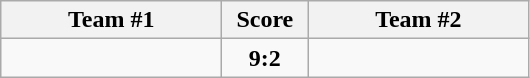<table class="wikitable" style="text-align:center;">
<tr>
<th width=140>Team #1</th>
<th width=50>Score</th>
<th width=140>Team #2</th>
</tr>
<tr>
<td style="text-align:right;"></td>
<td><strong>9:2</strong></td>
<td style="text-align:left;"></td>
</tr>
</table>
